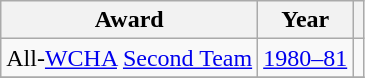<table class="wikitable">
<tr>
<th>Award</th>
<th>Year</th>
<th></th>
</tr>
<tr>
<td>All-<a href='#'>WCHA</a> <a href='#'>Second Team</a></td>
<td><a href='#'>1980–81</a></td>
<td></td>
</tr>
<tr>
</tr>
</table>
